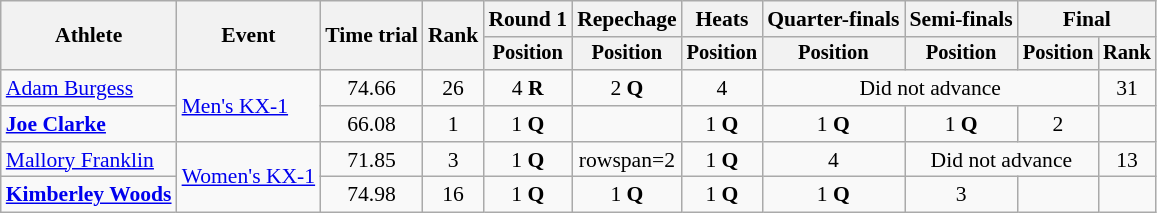<table class=wikitable style=font-size:90%;text-align:center>
<tr>
<th rowspan=2>Athlete</th>
<th rowspan=2>Event</th>
<th rowspan=2>Time trial</th>
<th rowspan=2>Rank</th>
<th>Round 1</th>
<th>Repechage</th>
<th>Heats</th>
<th>Quarter-finals</th>
<th>Semi-finals</th>
<th colspan=2>Final</th>
</tr>
<tr style=font-size:95%>
<th>Position</th>
<th>Position</th>
<th>Position</th>
<th>Position</th>
<th>Position</th>
<th>Position</th>
<th>Rank</th>
</tr>
<tr>
<td align=left><a href='#'>Adam Burgess</a></td>
<td align=left rowspan=2><a href='#'>Men's KX-1</a></td>
<td>74.66</td>
<td>26</td>
<td>4 <strong>R</strong></td>
<td>2 <strong>Q</strong></td>
<td>4</td>
<td colspan="3">Did not advance</td>
<td>31</td>
</tr>
<tr>
<td align=left><strong><a href='#'>Joe Clarke</a></strong></td>
<td>66.08</td>
<td>1</td>
<td>1 <strong>Q</strong></td>
<td></td>
<td>1 <strong>Q</strong></td>
<td>1 <strong>Q</strong></td>
<td>1 <strong>Q</strong></td>
<td>2</td>
<td></td>
</tr>
<tr>
<td align=left><a href='#'>Mallory Franklin</a></td>
<td align=left rowspan=2><a href='#'>Women's KX-1</a></td>
<td>71.85</td>
<td>3</td>
<td>1 <strong>Q</strong></td>
<td>rowspan=2 </td>
<td>1 <strong>Q</strong></td>
<td>4</td>
<td colspan=2>Did not advance</td>
<td>13</td>
</tr>
<tr>
<td align=left><strong><a href='#'>Kimberley Woods</a></strong></td>
<td>74.98</td>
<td>16</td>
<td>1 <strong>Q</strong></td>
<td>1 <strong>Q</strong></td>
<td>1 <strong>Q</strong></td>
<td>1 <strong>Q</strong></td>
<td>3</td>
<td></td>
</tr>
</table>
